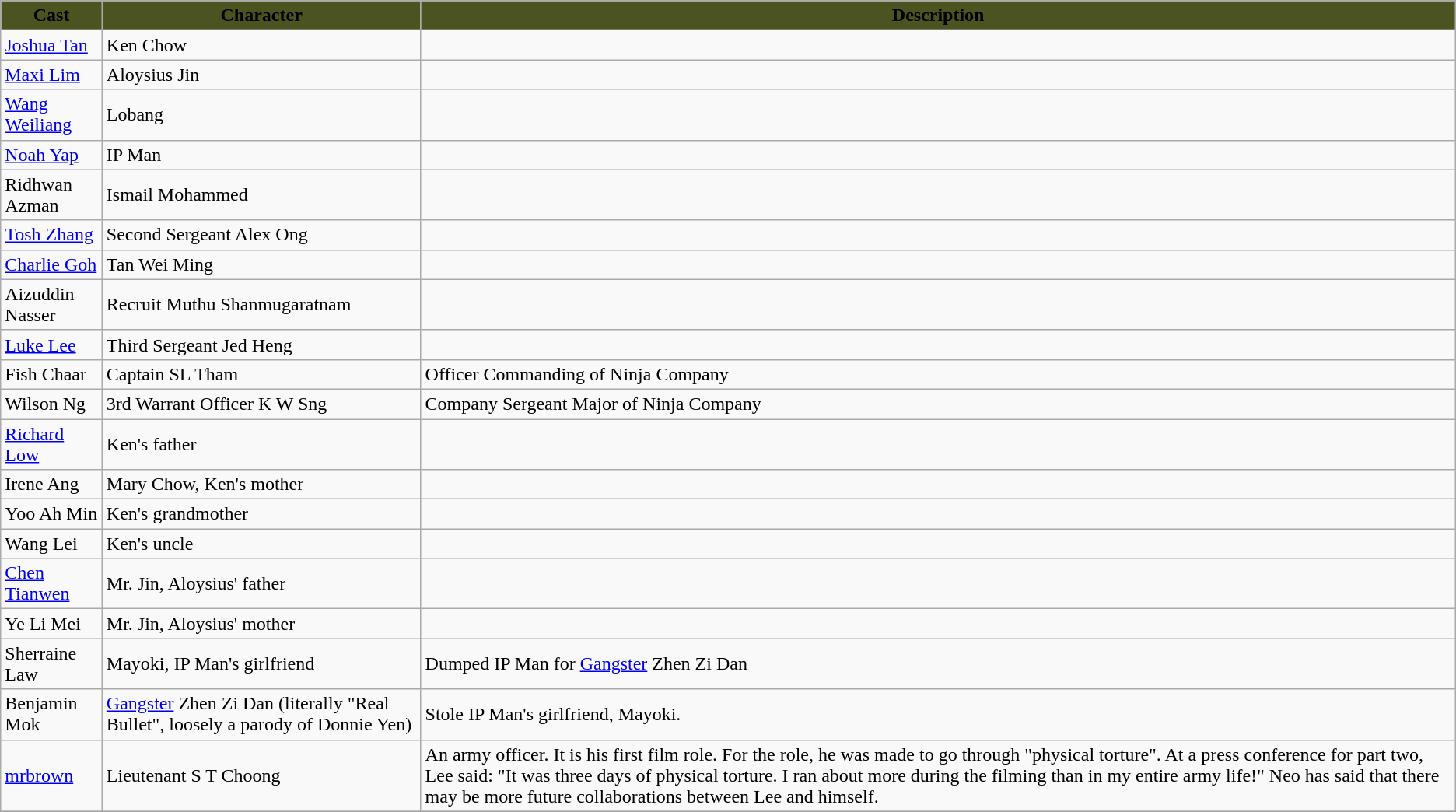<table class="wikitable">
<tr>
<th style="background:#4b5320">Cast</th>
<th style="background:#4b5320">Character</th>
<th style="background:#4b5320">Description</th>
</tr>
<tr>
<td><a href='#'>Joshua Tan</a></td>
<td>Ken Chow</td>
<td></td>
</tr>
<tr>
<td><a href='#'>Maxi Lim</a></td>
<td>Aloysius Jin</td>
<td></td>
</tr>
<tr>
<td><a href='#'>Wang Weiliang</a></td>
<td>Lobang</td>
<td></td>
</tr>
<tr>
<td><a href='#'>Noah Yap</a></td>
<td>IP Man</td>
<td></td>
</tr>
<tr>
<td>Ridhwan Azman</td>
<td>Ismail Mohammed</td>
<td></td>
</tr>
<tr>
<td><a href='#'>Tosh Zhang</a></td>
<td>Second Sergeant Alex Ong</td>
<td></td>
</tr>
<tr>
<td><a href='#'>Charlie Goh</a></td>
<td>Tan Wei Ming</td>
<td></td>
</tr>
<tr>
<td>Aizuddin Nasser</td>
<td>Recruit Muthu Shanmugaratnam</td>
<td></td>
</tr>
<tr>
<td><a href='#'>Luke Lee</a></td>
<td>Third Sergeant Jed Heng</td>
<td></td>
</tr>
<tr>
<td>Fish Chaar</td>
<td>Captain SL Tham</td>
<td>Officer Commanding of Ninja Company</td>
</tr>
<tr>
<td>Wilson Ng</td>
<td>3rd Warrant Officer K W Sng</td>
<td>Company Sergeant Major of Ninja Company</td>
</tr>
<tr>
<td><a href='#'>Richard Low</a></td>
<td>Ken's father</td>
<td></td>
</tr>
<tr>
<td>Irene Ang</td>
<td>Mary Chow, Ken's mother</td>
<td></td>
</tr>
<tr>
<td>Yoo Ah Min</td>
<td>Ken's grandmother</td>
<td></td>
</tr>
<tr>
<td>Wang Lei</td>
<td>Ken's uncle</td>
<td></td>
</tr>
<tr>
<td><a href='#'>Chen Tianwen</a></td>
<td>Mr. Jin, Aloysius' father</td>
<td></td>
</tr>
<tr>
<td>Ye Li Mei</td>
<td>Mr. Jin, Aloysius' mother</td>
<td></td>
</tr>
<tr>
<td>Sherraine Law</td>
<td>Mayoki, IP Man's girlfriend</td>
<td>Dumped IP Man for <a href='#'>Gangster</a> Zhen Zi Dan</td>
</tr>
<tr>
<td>Benjamin Mok</td>
<td><a href='#'>Gangster</a> Zhen Zi Dan (literally "Real Bullet", loosely a parody of Donnie Yen)</td>
<td>Stole IP Man's girlfriend, Mayoki.</td>
</tr>
<tr>
<td><a href='#'>mrbrown</a></td>
<td>Lieutenant S T Choong</td>
<td>An army officer. It is his first film role. For the role, he was made to go through "physical torture". At a press conference for part two, Lee said: "It was three days of physical torture. I ran about more during the filming than in my entire army life!" Neo has said that there may be more future collaborations between Lee and himself.</td>
</tr>
<tr>
</tr>
</table>
